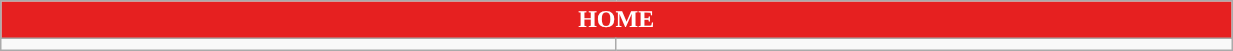<table class="wikitable collapsible collapsed" style="width:65%">
<tr>
<th colspan=6 ! style="color:white; background:#E62020">HOME</th>
</tr>
<tr>
<td></td>
<td></td>
</tr>
</table>
